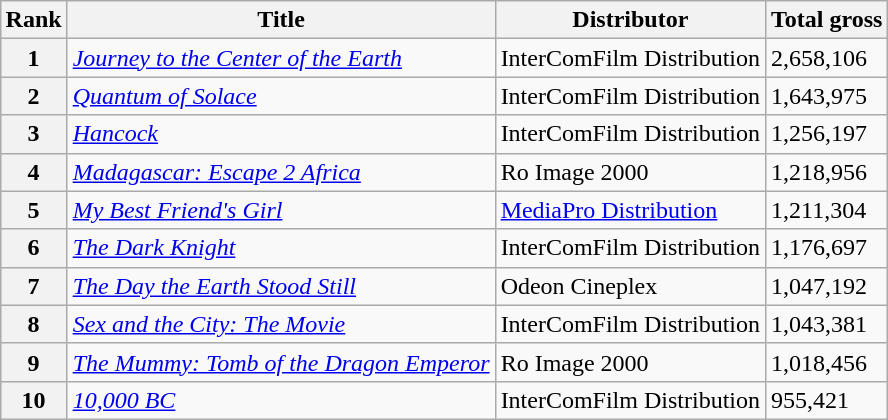<table class="wikitable sortable" style="margin:auto; margin:auto;">
<tr>
<th>Rank</th>
<th>Title</th>
<th>Distributor</th>
<th>Total gross</th>
</tr>
<tr>
<th style="text-align:center;">1</th>
<td><em><a href='#'>Journey to the Center of the Earth</a></em></td>
<td>InterComFilm Distribution</td>
<td>2,658,106</td>
</tr>
<tr>
<th style="text-align:center;">2</th>
<td><em><a href='#'>Quantum of Solace</a></em></td>
<td>InterComFilm Distribution</td>
<td>1,643,975</td>
</tr>
<tr>
<th style="text-align:center;">3</th>
<td><em><a href='#'>Hancock</a></em></td>
<td>InterComFilm Distribution</td>
<td>1,256,197</td>
</tr>
<tr>
<th style="text-align:center;">4</th>
<td><em><a href='#'>Madagascar: Escape 2 Africa</a></em></td>
<td>Ro Image 2000</td>
<td>1,218,956</td>
</tr>
<tr>
<th style="text-align:center;">5</th>
<td><em><a href='#'>My Best Friend's Girl</a></em></td>
<td><a href='#'>MediaPro Distribution</a></td>
<td>1,211,304</td>
</tr>
<tr>
<th style="text-align:center;">6</th>
<td><em><a href='#'>The Dark Knight</a></em></td>
<td>InterComFilm Distribution</td>
<td>1,176,697</td>
</tr>
<tr>
<th style="text-align:center;">7</th>
<td><em><a href='#'>The Day the Earth Stood Still</a></em></td>
<td>Odeon Cineplex</td>
<td>1,047,192</td>
</tr>
<tr>
<th style="text-align:center;">8</th>
<td><em><a href='#'>Sex and the City: The Movie</a></em></td>
<td>InterComFilm Distribution</td>
<td>1,043,381</td>
</tr>
<tr>
<th style="text-align:center;">9</th>
<td><em><a href='#'>The Mummy: Tomb of the Dragon Emperor</a></em></td>
<td>Ro Image 2000</td>
<td>1,018,456</td>
</tr>
<tr>
<th style="text-align:center;">10</th>
<td><em><a href='#'>10,000 BC</a></em></td>
<td>InterComFilm Distribution</td>
<td>955,421</td>
</tr>
</table>
